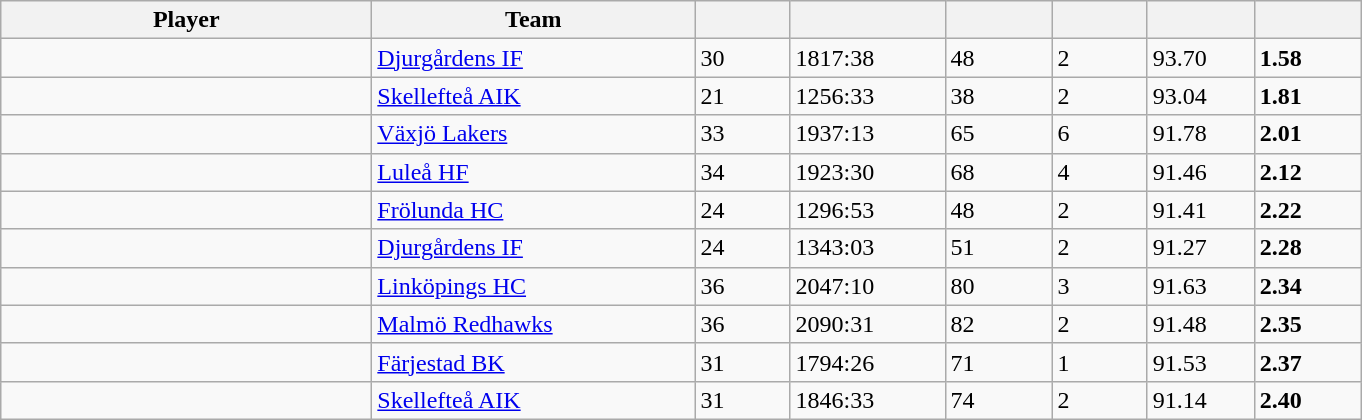<table class="wikitable sortable">
<tr>
<th style="width: 15em;">Player</th>
<th style="width: 13em;">Team</th>
<th style="width: 3.5em;"></th>
<th style="width: 6em;"></th>
<th style="width: 4em;"></th>
<th style="width: 3.5em;"></th>
<th style="width: 4em;"></th>
<th style="width: 4em;"></th>
</tr>
<tr>
<td> </td>
<td><a href='#'>Djurgårdens IF</a></td>
<td>30</td>
<td>1817:38</td>
<td>48</td>
<td>2</td>
<td>93.70</td>
<td><strong>1.58</strong></td>
</tr>
<tr>
<td> </td>
<td><a href='#'>Skellefteå AIK</a></td>
<td>21</td>
<td>1256:33</td>
<td>38</td>
<td>2</td>
<td>93.04</td>
<td><strong>1.81</strong></td>
</tr>
<tr>
<td> </td>
<td><a href='#'>Växjö Lakers</a></td>
<td>33</td>
<td>1937:13</td>
<td>65</td>
<td>6</td>
<td>91.78</td>
<td><strong>2.01</strong></td>
</tr>
<tr>
<td> </td>
<td><a href='#'>Luleå HF</a></td>
<td>34</td>
<td>1923:30</td>
<td>68</td>
<td>4</td>
<td>91.46</td>
<td><strong>2.12</strong></td>
</tr>
<tr>
<td> </td>
<td><a href='#'>Frölunda HC</a></td>
<td>24</td>
<td>1296:53</td>
<td>48</td>
<td>2</td>
<td>91.41</td>
<td><strong>2.22</strong></td>
</tr>
<tr>
<td> </td>
<td><a href='#'>Djurgårdens IF</a></td>
<td>24</td>
<td>1343:03</td>
<td>51</td>
<td>2</td>
<td>91.27</td>
<td><strong>2.28</strong></td>
</tr>
<tr>
<td> </td>
<td><a href='#'>Linköpings HC</a></td>
<td>36</td>
<td>2047:10</td>
<td>80</td>
<td>3</td>
<td>91.63</td>
<td><strong>2.34</strong></td>
</tr>
<tr>
<td> </td>
<td><a href='#'>Malmö Redhawks</a></td>
<td>36</td>
<td>2090:31</td>
<td>82</td>
<td>2</td>
<td>91.48</td>
<td><strong>2.35</strong></td>
</tr>
<tr>
<td> </td>
<td><a href='#'>Färjestad BK</a></td>
<td>31</td>
<td>1794:26</td>
<td>71</td>
<td>1</td>
<td>91.53</td>
<td><strong>2.37</strong></td>
</tr>
<tr>
<td> </td>
<td><a href='#'>Skellefteå AIK</a></td>
<td>31</td>
<td>1846:33</td>
<td>74</td>
<td>2</td>
<td>91.14</td>
<td><strong>2.40</strong></td>
</tr>
</table>
